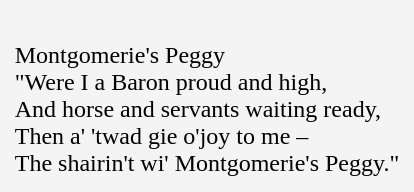<table cellpadding=10 border="0" align=center>
<tr>
<td bgcolor=#f4f4f4><br>Montgomerie's Peggy<br>"Were I a Baron proud and high,<br> 
And horse and servants waiting ready,<br> 
Then a' 'twad gie o'joy to me –<br> 
The shairin't wi' Montgomerie's Peggy."<br></td>
</tr>
</table>
